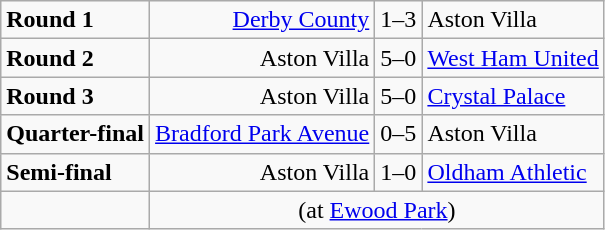<table class="wikitable">
<tr>
<td><strong>Round 1</strong></td>
<td align=right><a href='#'>Derby County</a></td>
<td>1–3</td>
<td>Aston Villa</td>
</tr>
<tr>
<td><strong>Round 2</strong></td>
<td align=right>Aston Villa</td>
<td>5–0</td>
<td><a href='#'>West Ham United</a></td>
</tr>
<tr>
<td><strong>Round 3</strong></td>
<td align=right>Aston Villa</td>
<td>5–0</td>
<td><a href='#'>Crystal Palace</a></td>
</tr>
<tr>
<td><strong>Quarter-final</strong></td>
<td align=right><a href='#'>Bradford Park Avenue</a></td>
<td>0–5</td>
<td>Aston Villa</td>
</tr>
<tr>
<td><strong>Semi-final</strong></td>
<td align=right>Aston Villa</td>
<td>1–0</td>
<td><a href='#'>Oldham Athletic</a></td>
</tr>
<tr>
<td> </td>
<td colspan=4 align=center>(at <a href='#'>Ewood Park</a>)</td>
</tr>
</table>
